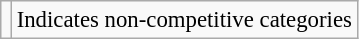<table class="wikitable" style="font-size:95%;">
<tr>
<td></td>
<td>Indicates non-competitive categories</td>
</tr>
</table>
